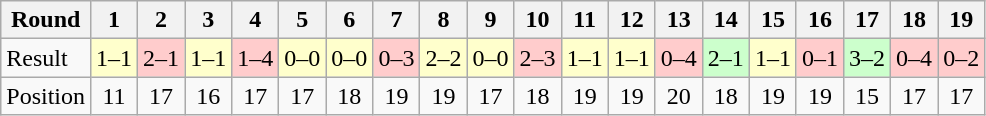<table class="wikitable">
<tr>
<th>Round</th>
<th>1</th>
<th>2</th>
<th>3</th>
<th>4</th>
<th>5</th>
<th>6</th>
<th>7</th>
<th>8</th>
<th>9</th>
<th>10</th>
<th>11</th>
<th>12</th>
<th>13</th>
<th>14</th>
<th>15</th>
<th>16</th>
<th>17</th>
<th>18</th>
<th>19</th>
</tr>
<tr>
<td>Result</td>
<td bgcolor="#FFFFCC">1–1</td>
<td bgcolor="#FFCCCC">2–1</td>
<td bgcolor="#FFFFCC">1–1</td>
<td bgcolor="#FFCCCC">1–4</td>
<td bgcolor="#FFFFCC">0–0</td>
<td bgcolor="#FFFFCC">0–0</td>
<td bgcolor="#FFCCCC">0–3</td>
<td bgcolor="#FFFFCC">2–2</td>
<td bgcolor="#FFFFCC">0–0</td>
<td bgcolor="#FFCCCC">2–3</td>
<td bgcolor="#FFFFCC">1–1</td>
<td bgcolor="#FFFFCC">1–1</td>
<td bgcolor="#FFCCCC">0–4</td>
<td bgcolor="#CCFFCC">2–1</td>
<td bgcolor="#FFFFCC">1–1</td>
<td bgcolor="#FFCCCC">0–1</td>
<td bgcolor="#CCFFCC">3–2</td>
<td bgcolor="#FFCCCC">0–4</td>
<td bgcolor="#FFCCCC">0–2</td>
</tr>
<tr>
<td>Position</td>
<td align="center">11</td>
<td align="center">17</td>
<td align="center">16</td>
<td align="center">17</td>
<td align="center">17</td>
<td align="center">18</td>
<td align="center">19</td>
<td align="center">19</td>
<td align="center">17</td>
<td align="center">18</td>
<td align="center">19</td>
<td align="center">19</td>
<td align="center">20</td>
<td align="center">18</td>
<td align="center">19</td>
<td align="center">19</td>
<td align="center">15</td>
<td align="center">17</td>
<td align="center">17</td>
</tr>
</table>
